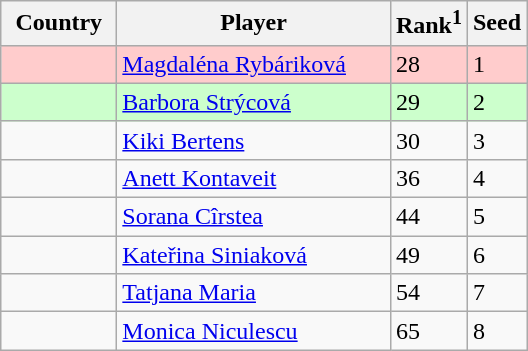<table class="sortable wikitable">
<tr>
<th width="70">Country</th>
<th width="175">Player</th>
<th>Rank<sup>1</sup></th>
<th>Seed</th>
</tr>
<tr style="background:#fcc;">
<td></td>
<td><a href='#'>Magdaléna Rybáriková</a></td>
<td>28</td>
<td>1</td>
</tr>
<tr style="background:#cfc;">
<td></td>
<td><a href='#'>Barbora Strýcová</a></td>
<td>29</td>
<td>2</td>
</tr>
<tr>
<td></td>
<td><a href='#'>Kiki Bertens</a></td>
<td>30</td>
<td>3</td>
</tr>
<tr>
<td></td>
<td><a href='#'>Anett Kontaveit</a></td>
<td>36</td>
<td>4</td>
</tr>
<tr>
<td></td>
<td><a href='#'>Sorana Cîrstea</a></td>
<td>44</td>
<td>5</td>
</tr>
<tr>
<td></td>
<td><a href='#'>Kateřina Siniaková</a></td>
<td>49</td>
<td>6</td>
</tr>
<tr>
<td></td>
<td><a href='#'>Tatjana Maria</a></td>
<td>54</td>
<td>7</td>
</tr>
<tr>
<td></td>
<td><a href='#'>Monica Niculescu</a></td>
<td>65</td>
<td>8</td>
</tr>
</table>
